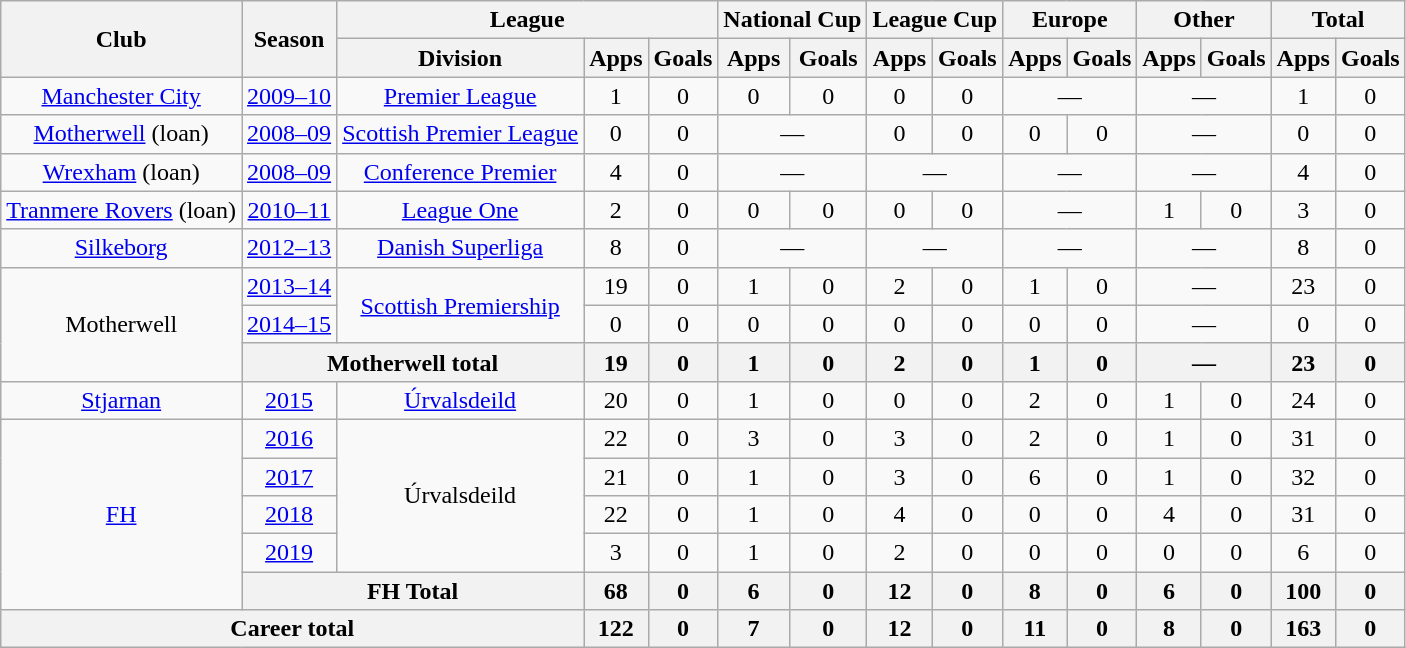<table class="wikitable" style="text-align: center;">
<tr>
<th rowspan="2">Club</th>
<th rowspan="2">Season</th>
<th colspan="3">League</th>
<th colspan="2">National Cup</th>
<th colspan="2">League Cup</th>
<th colspan="2">Europe</th>
<th colspan="2">Other</th>
<th colspan="2">Total</th>
</tr>
<tr>
<th>Division</th>
<th>Apps</th>
<th>Goals</th>
<th>Apps</th>
<th>Goals</th>
<th>Apps</th>
<th>Goals</th>
<th>Apps</th>
<th>Goals</th>
<th>Apps</th>
<th>Goals</th>
<th>Apps</th>
<th>Goals</th>
</tr>
<tr>
<td><a href='#'>Manchester City</a></td>
<td><a href='#'>2009–10</a></td>
<td><a href='#'>Premier League</a></td>
<td>1</td>
<td>0</td>
<td>0</td>
<td>0</td>
<td>0</td>
<td>0</td>
<td colspan="2">—</td>
<td colspan="2">—</td>
<td>1</td>
<td>0</td>
</tr>
<tr>
<td><a href='#'>Motherwell</a> (loan)</td>
<td><a href='#'>2008–09</a></td>
<td><a href='#'>Scottish Premier League</a></td>
<td>0</td>
<td>0</td>
<td colspan="2">—</td>
<td>0</td>
<td>0</td>
<td>0</td>
<td>0</td>
<td colspan="2">—</td>
<td>0</td>
<td>0</td>
</tr>
<tr>
<td><a href='#'>Wrexham</a> (loan)</td>
<td><a href='#'>2008–09</a></td>
<td><a href='#'>Conference Premier</a></td>
<td>4</td>
<td>0</td>
<td colspan="2">—</td>
<td colspan="2">—</td>
<td colspan="2">—</td>
<td colspan="2">—</td>
<td>4</td>
<td>0</td>
</tr>
<tr>
<td><a href='#'>Tranmere Rovers</a> (loan)</td>
<td><a href='#'>2010–11</a></td>
<td><a href='#'>League One</a></td>
<td>2</td>
<td>0</td>
<td>0</td>
<td>0</td>
<td>0</td>
<td>0</td>
<td colspan="2">—</td>
<td>1</td>
<td>0</td>
<td>3</td>
<td>0</td>
</tr>
<tr>
<td><a href='#'>Silkeborg</a></td>
<td><a href='#'>2012–13</a></td>
<td><a href='#'>Danish Superliga</a></td>
<td>8</td>
<td>0</td>
<td colspan="2">—</td>
<td colspan="2">—</td>
<td colspan="2">—</td>
<td colspan="2">—</td>
<td>8</td>
<td>0</td>
</tr>
<tr>
<td rowspan="3">Motherwell</td>
<td><a href='#'>2013–14</a></td>
<td rowspan="2"><a href='#'>Scottish Premiership</a></td>
<td>19</td>
<td>0</td>
<td>1</td>
<td>0</td>
<td>2</td>
<td>0</td>
<td>1</td>
<td>0</td>
<td colspan="2">—</td>
<td>23</td>
<td>0</td>
</tr>
<tr>
<td><a href='#'>2014–15</a></td>
<td>0</td>
<td>0</td>
<td>0</td>
<td>0</td>
<td>0</td>
<td>0</td>
<td>0</td>
<td>0</td>
<td colspan="2">—</td>
<td>0</td>
<td>0</td>
</tr>
<tr>
<th colspan="2">Motherwell total</th>
<th>19</th>
<th>0</th>
<th>1</th>
<th>0</th>
<th>2</th>
<th>0</th>
<th>1</th>
<th>0</th>
<th colspan="2">—</th>
<th>23</th>
<th>0</th>
</tr>
<tr>
<td><a href='#'>Stjarnan</a></td>
<td><a href='#'>2015</a></td>
<td><a href='#'>Úrvalsdeild</a></td>
<td>20</td>
<td>0</td>
<td>1</td>
<td>0</td>
<td>0</td>
<td>0</td>
<td>2</td>
<td>0</td>
<td>1</td>
<td>0</td>
<td>24</td>
<td>0</td>
</tr>
<tr>
<td rowspan="5"><a href='#'>FH</a></td>
<td><a href='#'>2016</a></td>
<td rowspan="4">Úrvalsdeild</td>
<td>22</td>
<td>0</td>
<td>3</td>
<td>0</td>
<td>3</td>
<td>0</td>
<td>2</td>
<td>0</td>
<td>1</td>
<td>0</td>
<td>31</td>
<td>0</td>
</tr>
<tr>
<td><a href='#'>2017</a></td>
<td>21</td>
<td>0</td>
<td>1</td>
<td>0</td>
<td>3</td>
<td>0</td>
<td>6</td>
<td>0</td>
<td>1</td>
<td>0</td>
<td>32</td>
<td>0</td>
</tr>
<tr>
<td><a href='#'>2018</a></td>
<td>22</td>
<td>0</td>
<td>1</td>
<td>0</td>
<td>4</td>
<td>0</td>
<td>0</td>
<td>0</td>
<td>4</td>
<td>0</td>
<td>31</td>
<td>0</td>
</tr>
<tr>
<td><a href='#'>2019</a></td>
<td>3</td>
<td>0</td>
<td>1</td>
<td>0</td>
<td>2</td>
<td>0</td>
<td>0</td>
<td>0</td>
<td>0</td>
<td>0</td>
<td>6</td>
<td>0</td>
</tr>
<tr>
<th colspan="2">FH Total</th>
<th>68</th>
<th>0</th>
<th>6</th>
<th>0</th>
<th>12</th>
<th>0</th>
<th>8</th>
<th>0</th>
<th>6</th>
<th>0</th>
<th>100</th>
<th>0</th>
</tr>
<tr>
<th colspan="3">Career total</th>
<th>122</th>
<th>0</th>
<th>7</th>
<th>0</th>
<th>12</th>
<th>0</th>
<th>11</th>
<th>0</th>
<th>8</th>
<th>0</th>
<th>163</th>
<th>0</th>
</tr>
</table>
